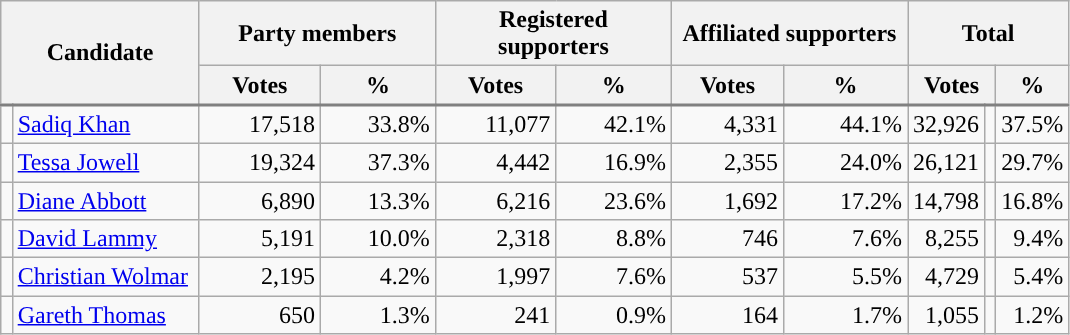<table class="wikitable">
<tr>
<th colspan="2" scope="col" rowspan="2" width="125">Candidate</th>
<th scope="col" colspan="2" width="150">Party members</th>
<th scope="col" colspan="2" width="150">Registered supporters</th>
<th scope="col" colspan="2" width="150">Affiliated supporters</th>
<th scope="col" colspan="3" width="75">Total</th>
</tr>
<tr style="border-bottom: 2px solid gray;">
<th>Votes</th>
<th>%</th>
<th>Votes</th>
<th>%</th>
<th>Votes</th>
<th>%</th>
<th scope="col" colspan="2">Votes</th>
<th>%</th>
</tr>
<tr align="right">
<td style="background-color: "></td>
<td scope="row" align="left"><a href='#'>Sadiq Khan</a></td>
<td>17,518</td>
<td>33.8%</td>
<td>11,077</td>
<td>42.1%</td>
<td>4,331</td>
<td>44.1%</td>
<td>32,926</td>
<td align=center></td>
<td>37.5%</td>
</tr>
<tr align="right">
<td style="background-color: "></td>
<td scope="row" align="left"><a href='#'>Tessa Jowell</a></td>
<td>19,324</td>
<td>37.3%</td>
<td>4,442</td>
<td>16.9%</td>
<td>2,355</td>
<td>24.0%</td>
<td>26,121</td>
<td align=center></td>
<td>29.7%</td>
</tr>
<tr align="right">
<td style="background-color: "></td>
<td scope="row" align="left"><a href='#'>Diane Abbott</a></td>
<td>6,890</td>
<td>13.3%</td>
<td>6,216</td>
<td>23.6%</td>
<td>1,692</td>
<td>17.2%</td>
<td>14,798</td>
<td align=center></td>
<td>16.8%</td>
</tr>
<tr align="right">
<td style="background-color: "></td>
<td scope="row" align="left"><a href='#'>David Lammy</a></td>
<td>5,191</td>
<td>10.0%</td>
<td>2,318</td>
<td>8.8%</td>
<td>746</td>
<td>7.6%</td>
<td>8,255</td>
<td align=center></td>
<td>9.4%</td>
</tr>
<tr align="right">
<td style="background-color: "></td>
<td scope="row" align="left"><a href='#'>Christian Wolmar</a></td>
<td>2,195</td>
<td>4.2%</td>
<td>1,997</td>
<td>7.6%</td>
<td>537</td>
<td>5.5%</td>
<td>4,729</td>
<td align=center></td>
<td>5.4%</td>
</tr>
<tr align="right">
<td style="background-color: "></td>
<td scope="row" align="left"><a href='#'>Gareth Thomas</a></td>
<td>650</td>
<td>1.3%</td>
<td>241</td>
<td>0.9%</td>
<td>164</td>
<td>1.7%</td>
<td>1,055</td>
<td align=center></td>
<td>1.2%</td>
</tr>
</table>
